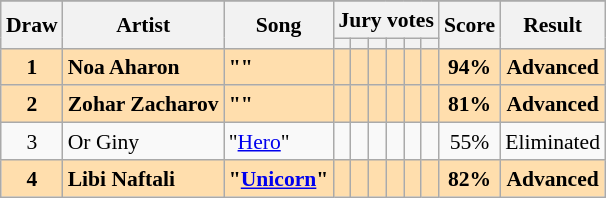<table class="sortable wikitable" style="margin: 1em auto 1em auto; text-align:center; font-size:90%; line-height:18px;">
<tr>
</tr>
<tr>
<th rowspan="2">Draw</th>
<th rowspan="2">Artist</th>
<th rowspan="2">Song</th>
<th colspan="6" class="unsortable">Jury votes</th>
<th rowspan="2">Score</th>
<th rowspan="2">Result</th>
</tr>
<tr>
<th class="unsortable"></th>
<th class="unsortable"></th>
<th class="unsortable"></th>
<th class="unsortable"></th>
<th class="unsortable"></th>
<th class="unsortable"></th>
</tr>
<tr style="font-weight:bold; background:navajowhite;">
<td>1</td>
<td align="left">Noa Aharon</td>
<td align="left">""</td>
<td></td>
<td></td>
<td></td>
<td></td>
<td></td>
<td></td>
<td>94%</td>
<td>Advanced</td>
</tr>
<tr style="font-weight:bold; background:navajowhite;">
<td>2</td>
<td align="left">Zohar Zacharov</td>
<td align="left">""</td>
<td></td>
<td></td>
<td></td>
<td></td>
<td></td>
<td></td>
<td>81%</td>
<td>Advanced</td>
</tr>
<tr>
<td>3</td>
<td align="left">Or Giny</td>
<td align="left">"<a href='#'>Hero</a>"</td>
<td></td>
<td></td>
<td></td>
<td></td>
<td></td>
<td></td>
<td>55%</td>
<td>Eliminated</td>
</tr>
<tr style="font-weight:bold; background:navajowhite;">
<td>4</td>
<td align="left">Libi Naftali</td>
<td align="left">"<a href='#'>Unicorn</a>"</td>
<td></td>
<td></td>
<td></td>
<td></td>
<td></td>
<td></td>
<td>82%</td>
<td>Advanced</td>
</tr>
</table>
